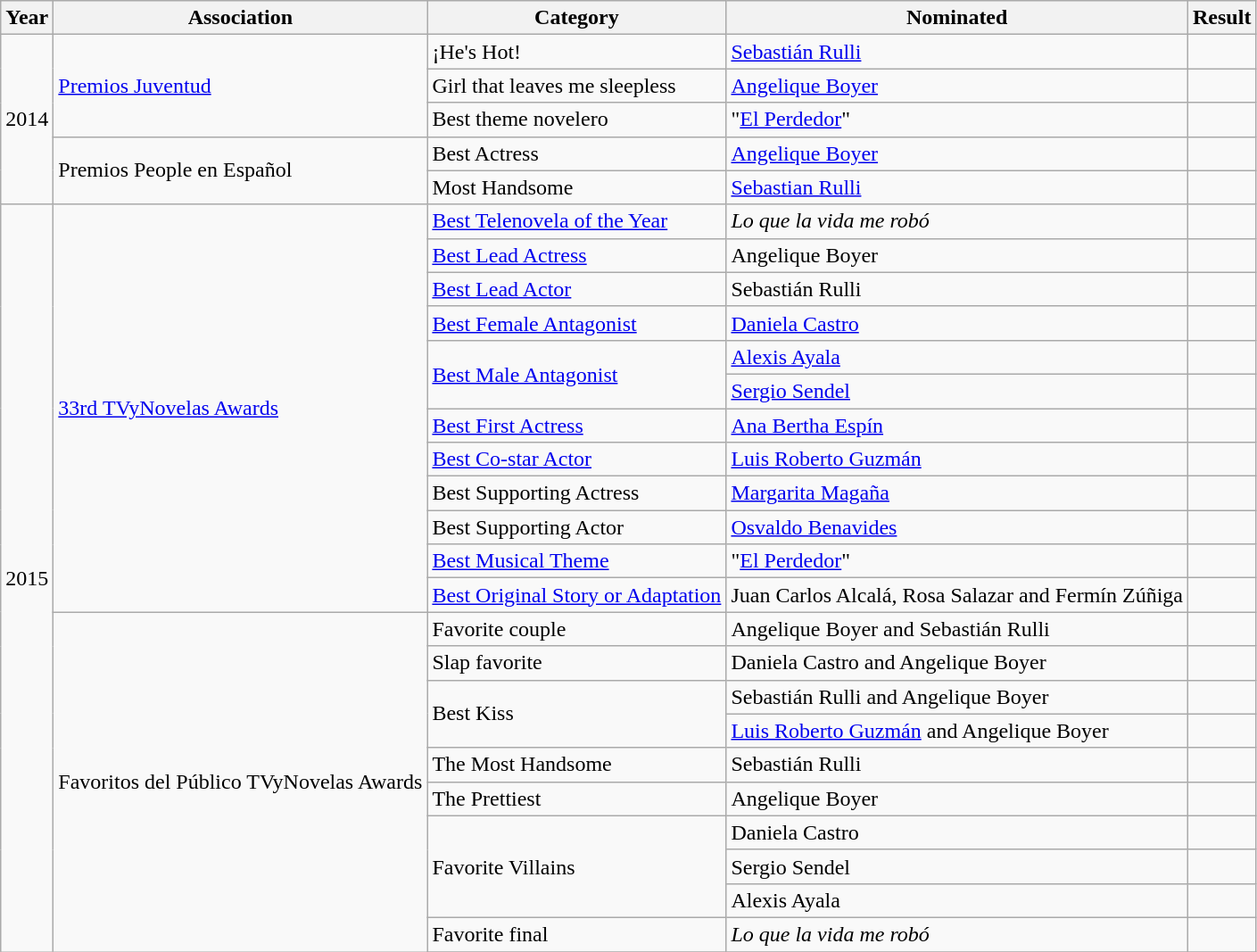<table class="wikitable sortable">
<tr>
<th>Year</th>
<th>Association</th>
<th>Category</th>
<th>Nominated</th>
<th>Result</th>
</tr>
<tr>
<td rowspan=5>2014</td>
<td rowspan=3><a href='#'>Premios Juventud</a></td>
<td>¡He's Hot!</td>
<td><a href='#'>Sebastián Rulli</a></td>
<td></td>
</tr>
<tr>
<td>Girl that leaves me sleepless</td>
<td><a href='#'>Angelique Boyer</a></td>
<td></td>
</tr>
<tr>
<td>Best theme novelero</td>
<td>"<a href='#'>El Perdedor</a>"</td>
<td></td>
</tr>
<tr>
<td rowspan=2>Premios People en Español</td>
<td>Best Actress</td>
<td><a href='#'>Angelique Boyer</a></td>
<td></td>
</tr>
<tr>
<td>Most Handsome</td>
<td><a href='#'>Sebastian Rulli</a></td>
<td></td>
</tr>
<tr>
<td rowspan=26>2015</td>
<td rowspan=12><a href='#'>33rd TVyNovelas Awards</a></td>
<td><a href='#'>Best Telenovela of the Year</a></td>
<td><em>Lo que la vida me robó</em></td>
<td></td>
</tr>
<tr>
<td><a href='#'>Best Lead Actress</a></td>
<td>Angelique Boyer</td>
<td></td>
</tr>
<tr>
<td><a href='#'>Best Lead Actor</a></td>
<td>Sebastián Rulli</td>
<td></td>
</tr>
<tr>
<td><a href='#'>Best Female Antagonist</a></td>
<td><a href='#'>Daniela Castro</a></td>
<td></td>
</tr>
<tr>
<td rowspan=2><a href='#'>Best Male Antagonist</a></td>
<td><a href='#'>Alexis Ayala</a></td>
<td></td>
</tr>
<tr>
<td><a href='#'>Sergio Sendel</a></td>
<td></td>
</tr>
<tr>
<td><a href='#'>Best First Actress</a></td>
<td><a href='#'>Ana Bertha Espín</a></td>
<td></td>
</tr>
<tr>
<td><a href='#'>Best Co-star Actor</a></td>
<td><a href='#'>Luis Roberto Guzmán</a></td>
<td></td>
</tr>
<tr>
<td>Best Supporting Actress</td>
<td><a href='#'>Margarita Magaña</a></td>
<td></td>
</tr>
<tr>
<td>Best Supporting Actor</td>
<td><a href='#'>Osvaldo Benavides</a></td>
<td></td>
</tr>
<tr>
<td><a href='#'>Best Musical Theme</a></td>
<td>"<a href='#'>El Perdedor</a>"</td>
<td></td>
</tr>
<tr>
<td><a href='#'>Best Original Story or Adaptation</a></td>
<td>Juan Carlos Alcalá, Rosa Salazar and Fermín Zúñiga</td>
<td></td>
</tr>
<tr>
<td rowspan=11>Favoritos del Público TVyNovelas Awards</td>
<td>Favorite couple</td>
<td>Angelique Boyer and Sebastián Rulli</td>
<td></td>
</tr>
<tr>
<td>Slap favorite</td>
<td>Daniela Castro and Angelique Boyer</td>
<td></td>
</tr>
<tr>
<td rowspan=2>Best Kiss</td>
<td>Sebastián Rulli and Angelique Boyer</td>
<td></td>
</tr>
<tr>
<td><a href='#'>Luis Roberto Guzmán</a> and Angelique Boyer</td>
<td></td>
</tr>
<tr>
<td>The Most Handsome</td>
<td>Sebastián Rulli</td>
<td></td>
</tr>
<tr>
<td>The Prettiest</td>
<td>Angelique Boyer</td>
<td></td>
</tr>
<tr>
<td rowspan=3>Favorite Villains</td>
<td>Daniela Castro</td>
<td></td>
</tr>
<tr>
<td>Sergio Sendel</td>
<td></td>
</tr>
<tr>
<td>Alexis Ayala</td>
<td></td>
</tr>
<tr>
<td>Favorite final</td>
<td><em>Lo que la vida me robó</em></td>
<td></td>
</tr>
<tr>
</tr>
</table>
